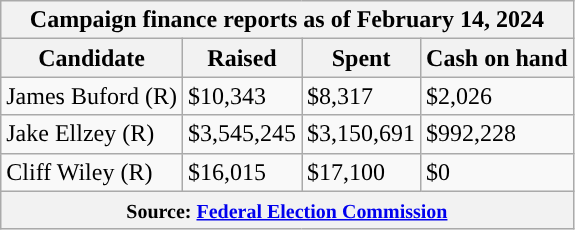<table class="wikitable sortable">
<tr>
<th colspan=4>Campaign finance reports as of February 14, 2024</th>
</tr>
<tr style="text-align:center;">
<th>Candidate</th>
<th>Raised</th>
<th>Spent</th>
<th>Cash on hand</th>
</tr>
<tr>
<td style="background-color:">James Buford (R)</td>
<td>$10,343</td>
<td>$8,317</td>
<td>$2,026</td>
</tr>
<tr>
<td style="background-color:">Jake Ellzey (R)</td>
<td>$3,545,245</td>
<td>$3,150,691</td>
<td>$992,228</td>
</tr>
<tr>
<td style="background-color:">Cliff Wiley (R)</td>
<td>$16,015</td>
<td>$17,100</td>
<td>$0</td>
</tr>
<tr>
<th colspan="4"><small>Source: <a href='#'>Federal Election Commission</a></small></th>
</tr>
</table>
